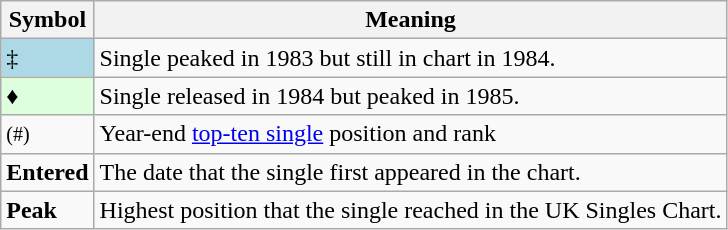<table Class="wikitable">
<tr>
<th>Symbol</th>
<th>Meaning</th>
</tr>
<tr>
<td bgcolor=lightblue>‡</td>
<td>Single peaked in 1983 but still in chart in 1984.</td>
</tr>
<tr>
<td bgcolor=#DDFFDD>♦</td>
<td>Single released in 1984 but peaked in 1985.</td>
</tr>
<tr>
<td><small>(#)</small></td>
<td>Year-end <a href='#'>top-ten single</a> position and rank</td>
</tr>
<tr>
<td><strong>Entered</strong></td>
<td>The date that the single first appeared in the chart.</td>
</tr>
<tr>
<td><strong>Peak</strong></td>
<td>Highest position that the single reached in the UK Singles Chart.</td>
</tr>
</table>
